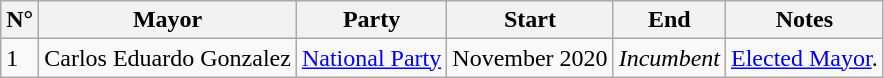<table class=wikitable>
<tr>
<th>N°</th>
<th>Mayor</th>
<th>Party</th>
<th>Start</th>
<th>End</th>
<th>Notes</th>
</tr>
<tr>
<td>1</td>
<td>Carlos Eduardo Gonzalez</td>
<td><a href='#'>National Party</a></td>
<td>November 2020</td>
<td><em>Incumbent</em></td>
<td><a href='#'>Elected Mayor</a>.</td>
</tr>
</table>
